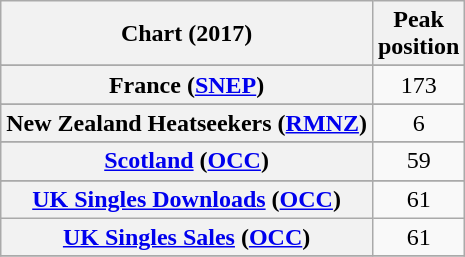<table class="wikitable sortable plainrowheaders" style="text-align:center">
<tr>
<th scope="col">Chart (2017)</th>
<th scope="col">Peak<br>position</th>
</tr>
<tr>
</tr>
<tr>
</tr>
<tr>
</tr>
<tr>
<th scope="row">France (<a href='#'>SNEP</a>)</th>
<td>173</td>
</tr>
<tr>
</tr>
<tr>
<th scope="row">New Zealand Heatseekers (<a href='#'>RMNZ</a>)</th>
<td>6</td>
</tr>
<tr>
</tr>
<tr>
<th scope="row"><a href='#'>Scotland</a> (<a href='#'>OCC</a>)</th>
<td>59</td>
</tr>
<tr>
</tr>
<tr>
<th scope="row"><a href='#'>UK Singles Downloads</a> (<a href='#'>OCC</a>)</th>
<td>61</td>
</tr>
<tr>
<th scope="row"><a href='#'>UK Singles Sales</a> (<a href='#'>OCC</a>)</th>
<td>61</td>
</tr>
<tr>
</tr>
</table>
